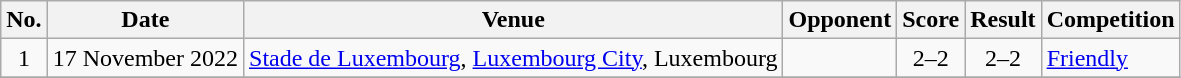<table class="wikitable sortable">
<tr>
<th scope="col">No.</th>
<th scope="col">Date</th>
<th scope="col">Venue</th>
<th scope="col">Opponent</th>
<th scope="col">Score</th>
<th scope="col">Result</th>
<th scope="col">Competition</th>
</tr>
<tr>
<td style="text-align:center">1</td>
<td>17 November 2022</td>
<td><a href='#'>Stade de Luxembourg</a>, <a href='#'>Luxembourg City</a>, Luxembourg</td>
<td></td>
<td style="text-align:center">2–2</td>
<td style="text-align:center">2–2</td>
<td><a href='#'>Friendly</a></td>
</tr>
<tr>
</tr>
</table>
